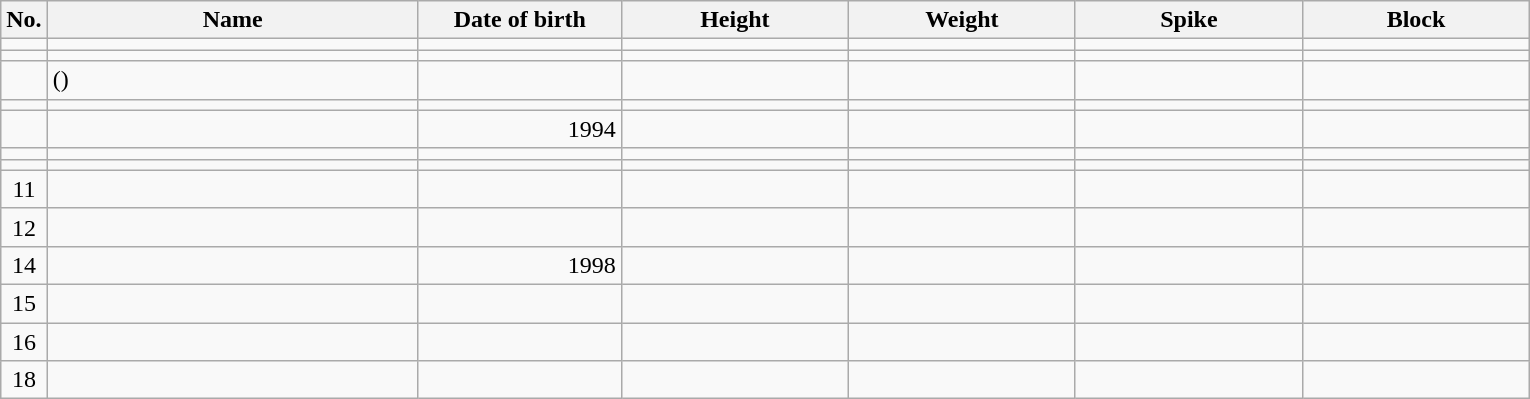<table class="wikitable sortable" style="font-size:100%; text-align:center;">
<tr>
<th>No.</th>
<th style="width:15em">Name</th>
<th style="width:8em">Date of birth</th>
<th style="width:9em">Height</th>
<th style="width:9em">Weight</th>
<th style="width:9em">Spike</th>
<th style="width:9em">Block</th>
</tr>
<tr>
<td></td>
<td align=left> </td>
<td align=right></td>
<td></td>
<td></td>
<td></td>
<td></td>
</tr>
<tr>
<td></td>
<td align=left> </td>
<td align=right></td>
<td></td>
<td></td>
<td></td>
<td></td>
</tr>
<tr>
<td></td>
<td align=left>  ()</td>
<td align=right></td>
<td></td>
<td></td>
<td></td>
<td></td>
</tr>
<tr>
<td></td>
<td align=left> </td>
<td align=right></td>
<td></td>
<td></td>
<td></td>
<td></td>
</tr>
<tr>
<td></td>
<td align=left> </td>
<td align=right>1994</td>
<td></td>
<td></td>
<td></td>
<td></td>
</tr>
<tr>
<td></td>
<td align=left> </td>
<td align=right></td>
<td></td>
<td></td>
<td></td>
<td></td>
</tr>
<tr>
<td></td>
<td align=left> </td>
<td align=right></td>
<td></td>
<td></td>
<td></td>
<td></td>
</tr>
<tr>
<td>11</td>
<td align=left> </td>
<td align=right></td>
<td></td>
<td></td>
<td></td>
<td></td>
</tr>
<tr>
<td>12</td>
<td align=left> </td>
<td align=right></td>
<td></td>
<td></td>
<td></td>
<td></td>
</tr>
<tr>
<td>14</td>
<td align=left> </td>
<td align=right>1998</td>
<td></td>
<td></td>
<td></td>
<td></td>
</tr>
<tr>
<td>15</td>
<td align=left> </td>
<td align=right></td>
<td></td>
<td></td>
<td></td>
<td></td>
</tr>
<tr>
<td>16</td>
<td align=left> </td>
<td align=right></td>
<td></td>
<td></td>
<td></td>
<td></td>
</tr>
<tr>
<td>18</td>
<td align=left> </td>
<td align=right></td>
<td></td>
<td></td>
<td></td>
<td></td>
</tr>
</table>
